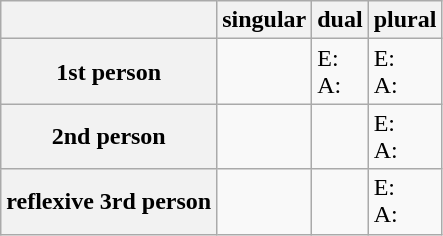<table class="wikitable">
<tr>
<th></th>
<th>singular</th>
<th>dual</th>
<th>plural</th>
</tr>
<tr>
<th>1st person</th>
<td></td>
<td>E: <br>A: </td>
<td>E: <br>A: </td>
</tr>
<tr>
<th>2nd person</th>
<td></td>
<td></td>
<td>E: <br>A: </td>
</tr>
<tr>
<th>reflexive 3rd person</th>
<td></td>
<td></td>
<td>E: <br>A: </td>
</tr>
</table>
